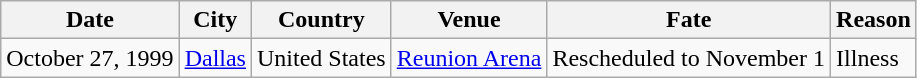<table class="wikitable">
<tr>
<th>Date</th>
<th>City</th>
<th>Country</th>
<th>Venue</th>
<th>Fate</th>
<th>Reason</th>
</tr>
<tr>
<td>October 27, 1999</td>
<td><a href='#'>Dallas</a></td>
<td>United States</td>
<td><a href='#'>Reunion Arena</a></td>
<td>Rescheduled to November 1</td>
<td>Illness</td>
</tr>
</table>
